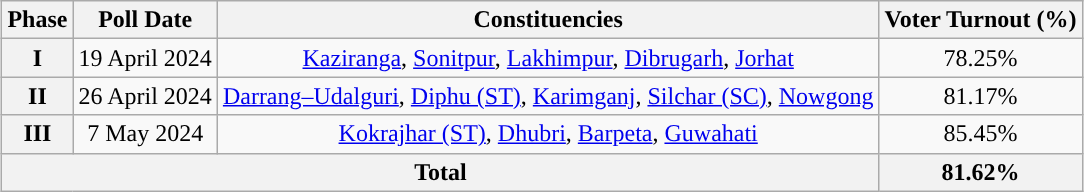<table class="wikitable" style="text-align:center;margin:auto;">
<tr>
<th>Phase</th>
<th>Poll Date</th>
<th>Constituencies</th>
<th>Voter Turnout (%)</th>
</tr>
<tr>
<th>I</th>
<td>19 April 2024</td>
<td><a href='#'>Kaziranga</a>, <a href='#'>Sonitpur</a>, <a href='#'>Lakhimpur</a>, <a href='#'>Dibrugarh</a>, <a href='#'>Jorhat</a></td>
<td>78.25%</td>
</tr>
<tr>
<th>II</th>
<td>26 April 2024</td>
<td><a href='#'>Darrang–Udalguri</a>, <a href='#'>Diphu (ST)</a>, <a href='#'>Karimganj</a>, <a href='#'>Silchar (SC)</a>, <a href='#'>Nowgong</a></td>
<td>81.17%</td>
</tr>
<tr>
<th>III</th>
<td>7 May 2024</td>
<td><a href='#'>Kokrajhar (ST)</a>, <a href='#'>Dhubri</a>, <a href='#'>Barpeta</a>, <a href='#'>Guwahati</a></td>
<td>85.45%</td>
</tr>
<tr>
<th colspan="3">Total</th>
<th>81.62%</th>
</tr>
</table>
